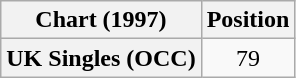<table class="wikitable plainrowheaders" style="text-align:center">
<tr>
<th>Chart (1997)</th>
<th>Position</th>
</tr>
<tr>
<th scope="row">UK Singles (OCC)</th>
<td>79</td>
</tr>
</table>
